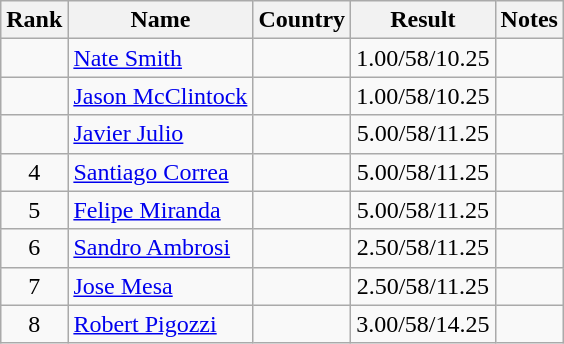<table class="wikitable sortable" style="text-align:center;">
<tr>
<th>Rank</th>
<th>Name</th>
<th>Country</th>
<th>Result</th>
<th>Notes</th>
</tr>
<tr>
<td></td>
<td align=left><a href='#'>Nate Smith</a></td>
<td align=left></td>
<td>1.00/58/10.25</td>
<td></td>
</tr>
<tr>
<td></td>
<td align=left><a href='#'>Jason McClintock</a></td>
<td align=left></td>
<td>1.00/58/10.25</td>
<td></td>
</tr>
<tr>
<td></td>
<td align=left><a href='#'>Javier Julio</a></td>
<td align=left></td>
<td>5.00/58/11.25</td>
<td></td>
</tr>
<tr>
<td>4</td>
<td align=left><a href='#'>Santiago Correa</a></td>
<td align=left></td>
<td>5.00/58/11.25</td>
<td></td>
</tr>
<tr>
<td>5</td>
<td align=left><a href='#'>Felipe Miranda</a></td>
<td align=left></td>
<td>5.00/58/11.25</td>
<td></td>
</tr>
<tr>
<td>6</td>
<td align=left><a href='#'>Sandro Ambrosi</a></td>
<td align=left></td>
<td>2.50/58/11.25</td>
<td></td>
</tr>
<tr>
<td>7</td>
<td align=left><a href='#'>Jose Mesa</a></td>
<td align=left></td>
<td>2.50/58/11.25</td>
<td></td>
</tr>
<tr>
<td>8</td>
<td align=left><a href='#'>Robert Pigozzi</a></td>
<td align=left></td>
<td>3.00/58/14.25</td>
<td></td>
</tr>
</table>
